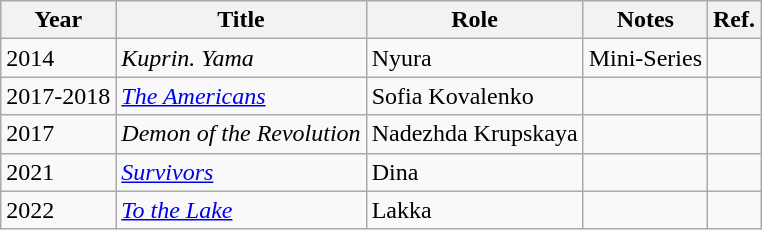<table class="wikitable sortable">
<tr>
<th>Year</th>
<th>Title</th>
<th>Role</th>
<th>Notes</th>
<th>Ref.</th>
</tr>
<tr>
<td>2014</td>
<td><em>Kuprin. Yama</em></td>
<td>Nyura</td>
<td>Mini-Series</td>
<td></td>
</tr>
<tr>
<td>2017-2018</td>
<td><em><a href='#'>The Americans</a></em></td>
<td>Sofia Kovalenko</td>
<td></td>
<td></td>
</tr>
<tr>
<td>2017</td>
<td><em>Demon of the Revolution</em></td>
<td>Nadezhda Krupskaya</td>
<td></td>
<td></td>
</tr>
<tr>
<td>2021</td>
<td><em><a href='#'>Survivors</a></em></td>
<td>Dina</td>
<td></td>
<td></td>
</tr>
<tr>
<td>2022</td>
<td><em><a href='#'>To the Lake</a></em></td>
<td>Lakka</td>
<td></td>
<td></td>
</tr>
</table>
